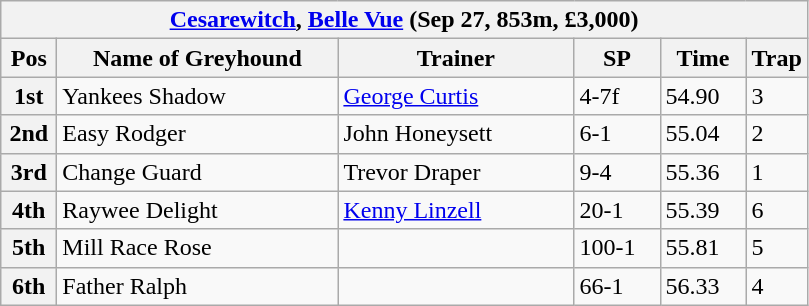<table class="wikitable">
<tr>
<th colspan="6"><a href='#'>Cesarewitch</a>, <a href='#'>Belle Vue</a> (Sep 27, 853m, £3,000)</th>
</tr>
<tr>
<th width=30>Pos</th>
<th width=180>Name of Greyhound</th>
<th width=150>Trainer</th>
<th width=50>SP</th>
<th width=50>Time</th>
<th width=30>Trap</th>
</tr>
<tr>
<th>1st</th>
<td>Yankees Shadow</td>
<td><a href='#'>George Curtis</a></td>
<td>4-7f</td>
<td>54.90</td>
<td>3</td>
</tr>
<tr>
<th>2nd</th>
<td>Easy Rodger</td>
<td>John Honeysett</td>
<td>6-1</td>
<td>55.04</td>
<td>2</td>
</tr>
<tr>
<th>3rd</th>
<td>Change Guard</td>
<td>Trevor Draper</td>
<td>9-4</td>
<td>55.36</td>
<td>1</td>
</tr>
<tr>
<th>4th</th>
<td>Raywee Delight</td>
<td><a href='#'>Kenny Linzell</a></td>
<td>20-1</td>
<td>55.39</td>
<td>6</td>
</tr>
<tr>
<th>5th</th>
<td>Mill Race Rose</td>
<td></td>
<td>100-1</td>
<td>55.81</td>
<td>5</td>
</tr>
<tr>
<th>6th</th>
<td>Father Ralph</td>
<td></td>
<td>66-1</td>
<td>56.33</td>
<td>4</td>
</tr>
</table>
